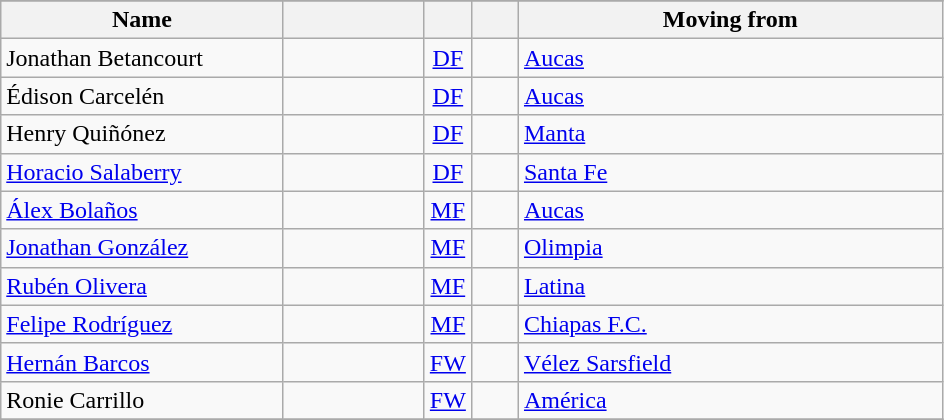<table class="wikitable" style="text-align: center;">
<tr>
</tr>
<tr>
<th width=30% align="center">Name</th>
<th width=15% align="center"></th>
<th width=5% align="center"></th>
<th width=5% align="center"></th>
<th width=45% align="center">Moving from</th>
</tr>
<tr>
<td align=left>Jonathan Betancourt</td>
<td></td>
<td><a href='#'>DF</a></td>
<td></td>
<td align=left><a href='#'>Aucas</a> </td>
</tr>
<tr>
<td align=left>Édison Carcelén</td>
<td></td>
<td><a href='#'>DF</a></td>
<td></td>
<td align=left><a href='#'>Aucas</a> </td>
</tr>
<tr>
<td align=left>Henry Quiñónez</td>
<td></td>
<td><a href='#'>DF</a></td>
<td></td>
<td align=left><a href='#'>Manta</a> </td>
</tr>
<tr>
<td align=left><a href='#'>Horacio Salaberry</a></td>
<td></td>
<td><a href='#'>DF</a></td>
<td></td>
<td align=left><a href='#'>Santa Fe</a> </td>
</tr>
<tr>
<td align=left><a href='#'>Álex Bolaños</a></td>
<td></td>
<td><a href='#'>MF</a></td>
<td></td>
<td align=left><a href='#'>Aucas</a> </td>
</tr>
<tr>
<td align=left><a href='#'>Jonathan González</a></td>
<td></td>
<td><a href='#'>MF</a></td>
<td></td>
<td align=left><a href='#'>Olimpia</a> </td>
</tr>
<tr>
<td align=left><a href='#'>Rubén Olivera</a></td>
<td></td>
<td><a href='#'>MF</a></td>
<td></td>
<td align=left><a href='#'>Latina</a> </td>
</tr>
<tr>
<td align=left><a href='#'>Felipe Rodríguez</a></td>
<td></td>
<td><a href='#'>MF</a></td>
<td></td>
<td align=left><a href='#'>Chiapas F.C.</a> </td>
</tr>
<tr>
<td align=left><a href='#'>Hernán Barcos</a></td>
<td></td>
<td><a href='#'>FW</a></td>
<td></td>
<td align=left><a href='#'>Vélez Sarsfield</a> </td>
</tr>
<tr>
<td align=left>Ronie Carrillo</td>
<td></td>
<td><a href='#'>FW</a></td>
<td></td>
<td align=left><a href='#'>América</a> </td>
</tr>
<tr>
</tr>
</table>
